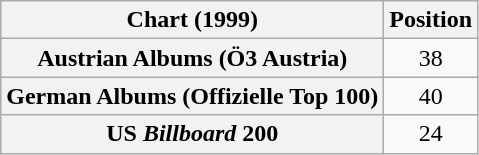<table class="wikitable sortable plainrowheaders" style="text-align:center">
<tr>
<th scope="col">Chart (1999)</th>
<th scope="col">Position</th>
</tr>
<tr>
<th scope="row">Austrian Albums (Ö3 Austria)</th>
<td>38</td>
</tr>
<tr>
<th scope="row">German Albums (Offizielle Top 100)</th>
<td>40</td>
</tr>
<tr>
<th scope="row">US <em>Billboard</em> 200</th>
<td>24</td>
</tr>
</table>
